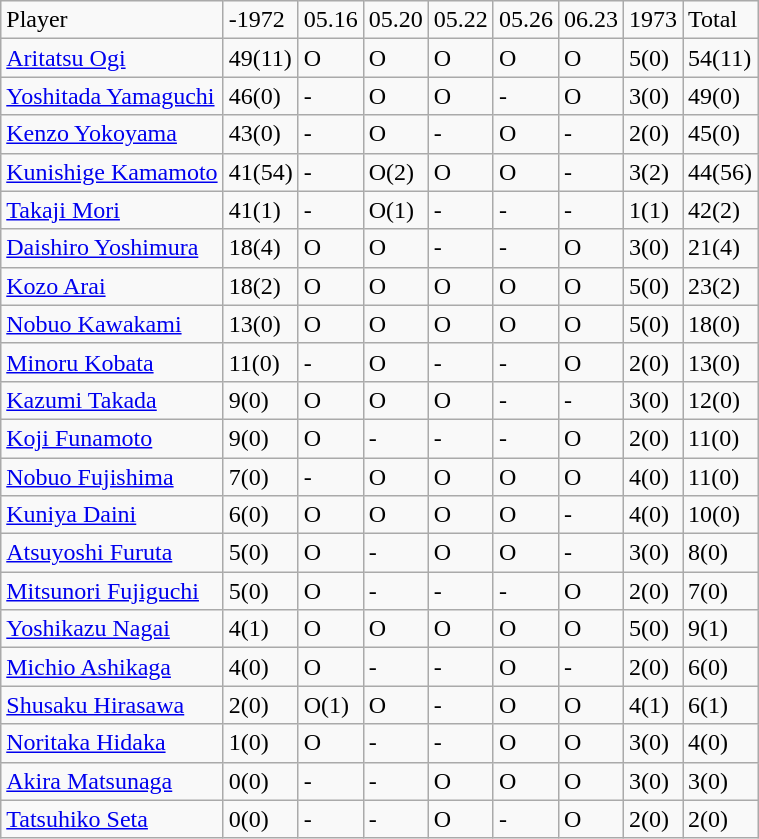<table class="wikitable" style="text-align:left;">
<tr>
<td>Player</td>
<td>-1972</td>
<td>05.16</td>
<td>05.20</td>
<td>05.22</td>
<td>05.26</td>
<td>06.23</td>
<td>1973</td>
<td>Total</td>
</tr>
<tr>
<td><a href='#'>Aritatsu Ogi</a></td>
<td>49(11)</td>
<td>O</td>
<td>O</td>
<td>O</td>
<td>O</td>
<td>O</td>
<td>5(0)</td>
<td>54(11)</td>
</tr>
<tr>
<td><a href='#'>Yoshitada Yamaguchi</a></td>
<td>46(0)</td>
<td>-</td>
<td>O</td>
<td>O</td>
<td>-</td>
<td>O</td>
<td>3(0)</td>
<td>49(0)</td>
</tr>
<tr>
<td><a href='#'>Kenzo Yokoyama</a></td>
<td>43(0)</td>
<td>-</td>
<td>O</td>
<td>-</td>
<td>O</td>
<td>-</td>
<td>2(0)</td>
<td>45(0)</td>
</tr>
<tr>
<td><a href='#'>Kunishige Kamamoto</a></td>
<td>41(54)</td>
<td>-</td>
<td>O(2)</td>
<td>O</td>
<td>O</td>
<td>-</td>
<td>3(2)</td>
<td>44(56)</td>
</tr>
<tr>
<td><a href='#'>Takaji Mori</a></td>
<td>41(1)</td>
<td>-</td>
<td>O(1)</td>
<td>-</td>
<td>-</td>
<td>-</td>
<td>1(1)</td>
<td>42(2)</td>
</tr>
<tr>
<td><a href='#'>Daishiro Yoshimura</a></td>
<td>18(4)</td>
<td>O</td>
<td>O</td>
<td>-</td>
<td>-</td>
<td>O</td>
<td>3(0)</td>
<td>21(4)</td>
</tr>
<tr>
<td><a href='#'>Kozo Arai</a></td>
<td>18(2)</td>
<td>O</td>
<td>O</td>
<td>O</td>
<td>O</td>
<td>O</td>
<td>5(0)</td>
<td>23(2)</td>
</tr>
<tr>
<td><a href='#'>Nobuo Kawakami</a></td>
<td>13(0)</td>
<td>O</td>
<td>O</td>
<td>O</td>
<td>O</td>
<td>O</td>
<td>5(0)</td>
<td>18(0)</td>
</tr>
<tr>
<td><a href='#'>Minoru Kobata</a></td>
<td>11(0)</td>
<td>-</td>
<td>O</td>
<td>-</td>
<td>-</td>
<td>O</td>
<td>2(0)</td>
<td>13(0)</td>
</tr>
<tr>
<td><a href='#'>Kazumi Takada</a></td>
<td>9(0)</td>
<td>O</td>
<td>O</td>
<td>O</td>
<td>-</td>
<td>-</td>
<td>3(0)</td>
<td>12(0)</td>
</tr>
<tr>
<td><a href='#'>Koji Funamoto</a></td>
<td>9(0)</td>
<td>O</td>
<td>-</td>
<td>-</td>
<td>-</td>
<td>O</td>
<td>2(0)</td>
<td>11(0)</td>
</tr>
<tr>
<td><a href='#'>Nobuo Fujishima</a></td>
<td>7(0)</td>
<td>-</td>
<td>O</td>
<td>O</td>
<td>O</td>
<td>O</td>
<td>4(0)</td>
<td>11(0)</td>
</tr>
<tr>
<td><a href='#'>Kuniya Daini</a></td>
<td>6(0)</td>
<td>O</td>
<td>O</td>
<td>O</td>
<td>O</td>
<td>-</td>
<td>4(0)</td>
<td>10(0)</td>
</tr>
<tr>
<td><a href='#'>Atsuyoshi Furuta</a></td>
<td>5(0)</td>
<td>O</td>
<td>-</td>
<td>O</td>
<td>O</td>
<td>-</td>
<td>3(0)</td>
<td>8(0)</td>
</tr>
<tr>
<td><a href='#'>Mitsunori Fujiguchi</a></td>
<td>5(0)</td>
<td>O</td>
<td>-</td>
<td>-</td>
<td>-</td>
<td>O</td>
<td>2(0)</td>
<td>7(0)</td>
</tr>
<tr>
<td><a href='#'>Yoshikazu Nagai</a></td>
<td>4(1)</td>
<td>O</td>
<td>O</td>
<td>O</td>
<td>O</td>
<td>O</td>
<td>5(0)</td>
<td>9(1)</td>
</tr>
<tr>
<td><a href='#'>Michio Ashikaga</a></td>
<td>4(0)</td>
<td>O</td>
<td>-</td>
<td>-</td>
<td>O</td>
<td>-</td>
<td>2(0)</td>
<td>6(0)</td>
</tr>
<tr>
<td><a href='#'>Shusaku Hirasawa</a></td>
<td>2(0)</td>
<td>O(1)</td>
<td>O</td>
<td>-</td>
<td>O</td>
<td>O</td>
<td>4(1)</td>
<td>6(1)</td>
</tr>
<tr>
<td><a href='#'>Noritaka Hidaka</a></td>
<td>1(0)</td>
<td>O</td>
<td>-</td>
<td>-</td>
<td>O</td>
<td>O</td>
<td>3(0)</td>
<td>4(0)</td>
</tr>
<tr>
<td><a href='#'>Akira Matsunaga</a></td>
<td>0(0)</td>
<td>-</td>
<td>-</td>
<td>O</td>
<td>O</td>
<td>O</td>
<td>3(0)</td>
<td>3(0)</td>
</tr>
<tr>
<td><a href='#'>Tatsuhiko Seta</a></td>
<td>0(0)</td>
<td>-</td>
<td>-</td>
<td>O</td>
<td>-</td>
<td>O</td>
<td>2(0)</td>
<td>2(0)</td>
</tr>
</table>
